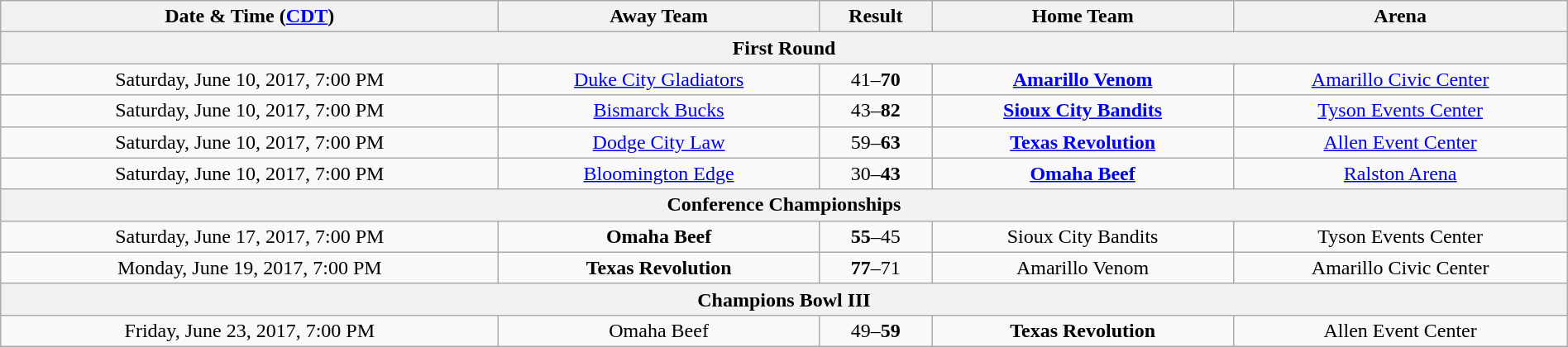<table class="wikitable" style="width:100%; text-align:center">
<tr>
<th>Date & Time (<a href='#'>CDT</a>)</th>
<th>Away Team</th>
<th>Result</th>
<th>Home Team</th>
<th>Arena</th>
</tr>
<tr>
<th colspan=5>First Round</th>
</tr>
<tr>
<td>Saturday, June 10, 2017, 7:00 PM</td>
<td><a href='#'>Duke City Gladiators</a></td>
<td>41–<strong>70</strong></td>
<td><strong><a href='#'>Amarillo Venom</a></strong></td>
<td><a href='#'>Amarillo Civic Center</a></td>
</tr>
<tr>
<td>Saturday, June 10, 2017, 7:00 PM</td>
<td><a href='#'>Bismarck Bucks</a></td>
<td>43–<strong>82</strong></td>
<td><strong><a href='#'>Sioux City Bandits</a></strong></td>
<td><a href='#'>Tyson Events Center</a></td>
</tr>
<tr>
<td>Saturday, June 10, 2017, 7:00 PM</td>
<td><a href='#'>Dodge City Law</a></td>
<td>59–<strong>63</strong></td>
<td><strong><a href='#'>Texas Revolution</a></strong></td>
<td><a href='#'>Allen Event Center</a></td>
</tr>
<tr>
<td>Saturday, June 10, 2017, 7:00 PM</td>
<td><a href='#'>Bloomington Edge</a></td>
<td>30–<strong>43</strong></td>
<td><strong><a href='#'>Omaha Beef</a></strong></td>
<td><a href='#'>Ralston Arena</a></td>
</tr>
<tr>
<th colspan=5>Conference Championships</th>
</tr>
<tr>
<td>Saturday, June 17, 2017, 7:00 PM</td>
<td><strong>Omaha Beef</strong></td>
<td><strong>55</strong>–45</td>
<td>Sioux City Bandits</td>
<td>Tyson Events Center</td>
</tr>
<tr>
<td>Monday, June 19, 2017, 7:00 PM</td>
<td><strong>Texas Revolution</strong></td>
<td><strong>77</strong>–71</td>
<td>Amarillo Venom</td>
<td>Amarillo Civic Center</td>
</tr>
<tr>
<th colspan=5>Champions Bowl III</th>
</tr>
<tr>
<td>Friday, June 23, 2017, 7:00 PM</td>
<td>Omaha Beef</td>
<td>49–<strong>59</strong></td>
<td><strong>Texas Revolution</strong></td>
<td>Allen Event Center</td>
</tr>
</table>
